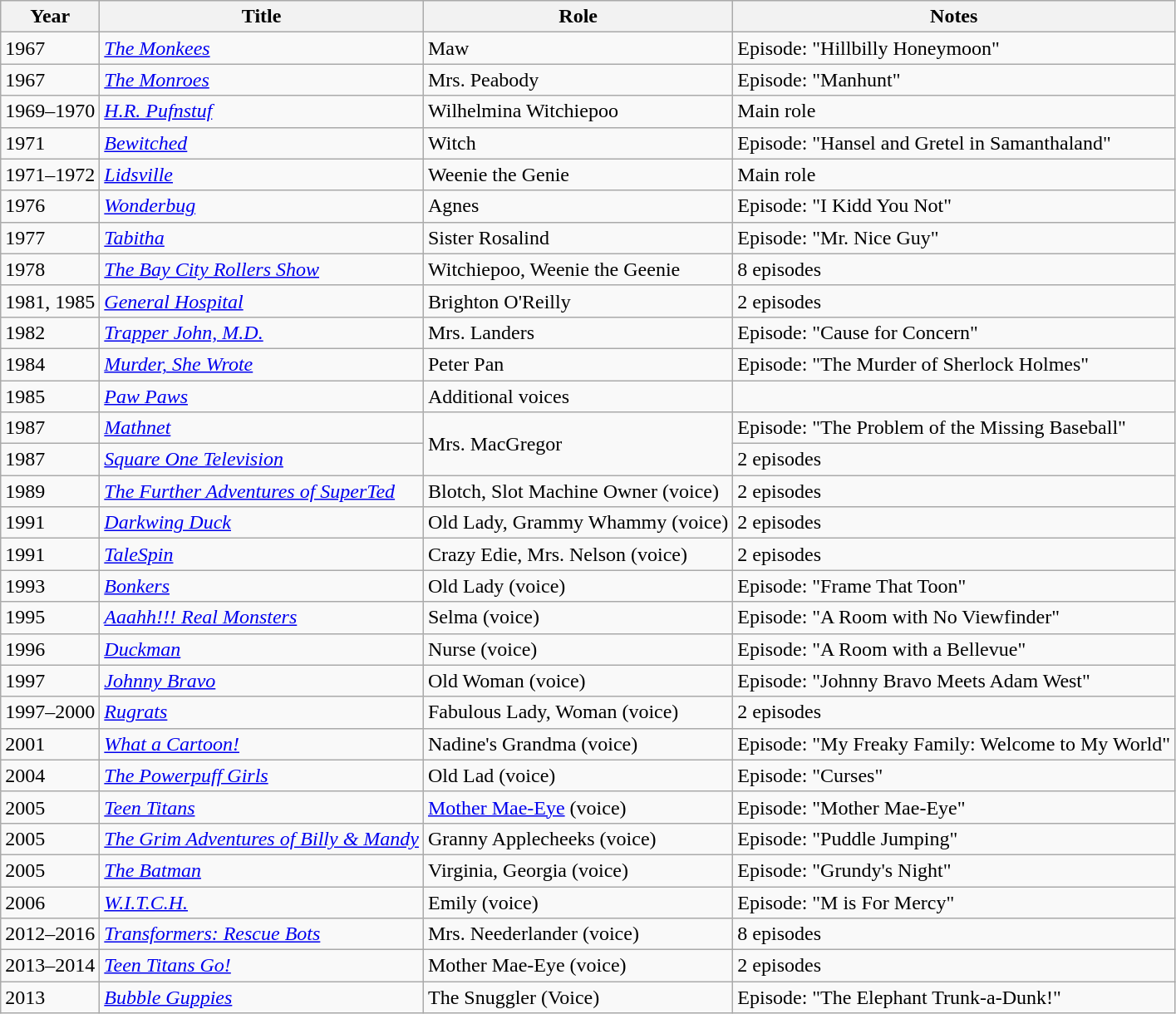<table class="wikitable">
<tr>
<th>Year</th>
<th>Title</th>
<th>Role</th>
<th>Notes</th>
</tr>
<tr>
<td>1967</td>
<td><em><a href='#'>The Monkees</a></em></td>
<td>Maw</td>
<td>Episode: "Hillbilly Honeymoon"</td>
</tr>
<tr>
<td>1967</td>
<td><em><a href='#'>The Monroes</a></em></td>
<td>Mrs. Peabody</td>
<td>Episode: "Manhunt"</td>
</tr>
<tr>
<td>1969–1970</td>
<td><em><a href='#'>H.R. Pufnstuf</a></em></td>
<td>Wilhelmina Witchiepoo</td>
<td>Main role</td>
</tr>
<tr>
<td>1971</td>
<td><em><a href='#'>Bewitched</a></em></td>
<td>Witch</td>
<td>Episode: "Hansel and Gretel in Samanthaland"</td>
</tr>
<tr>
<td>1971–1972</td>
<td><em><a href='#'>Lidsville</a></em></td>
<td>Weenie the Genie</td>
<td>Main role</td>
</tr>
<tr>
<td>1976</td>
<td><em><a href='#'>Wonderbug</a></em></td>
<td>Agnes</td>
<td>Episode: "I Kidd You Not"</td>
</tr>
<tr>
<td>1977</td>
<td><em><a href='#'>Tabitha</a></em></td>
<td>Sister Rosalind</td>
<td>Episode: "Mr. Nice Guy"</td>
</tr>
<tr>
<td>1978</td>
<td><em><a href='#'>The Bay City Rollers Show</a></em></td>
<td>Witchiepoo, Weenie the Geenie</td>
<td>8 episodes</td>
</tr>
<tr>
<td>1981, 1985</td>
<td><em><a href='#'>General Hospital</a></em></td>
<td>Brighton O'Reilly</td>
<td>2 episodes</td>
</tr>
<tr>
<td>1982</td>
<td><em><a href='#'>Trapper John, M.D.</a></em></td>
<td>Mrs. Landers</td>
<td>Episode: "Cause for Concern"</td>
</tr>
<tr>
<td>1984</td>
<td><em><a href='#'>Murder, She Wrote</a></em></td>
<td>Peter Pan</td>
<td>Episode: "The Murder of Sherlock Holmes"</td>
</tr>
<tr>
<td>1985</td>
<td><em><a href='#'>Paw Paws</a></em></td>
<td>Additional voices</td>
<td></td>
</tr>
<tr>
<td>1987</td>
<td><em><a href='#'>Mathnet</a></em></td>
<td rowspan="2">Mrs. MacGregor</td>
<td>Episode: "The Problem of the Missing Baseball"</td>
</tr>
<tr>
<td>1987</td>
<td><em><a href='#'>Square One Television</a></em></td>
<td>2 episodes</td>
</tr>
<tr>
<td>1989</td>
<td><em><a href='#'>The Further Adventures of SuperTed</a></em></td>
<td>Blotch, Slot Machine Owner (voice)</td>
<td>2 episodes</td>
</tr>
<tr>
<td>1991</td>
<td><em><a href='#'>Darkwing Duck</a></em></td>
<td>Old Lady, Grammy Whammy (voice)</td>
<td>2 episodes</td>
</tr>
<tr>
<td>1991</td>
<td><em><a href='#'>TaleSpin</a></em></td>
<td>Crazy Edie, Mrs. Nelson (voice)</td>
<td>2 episodes</td>
</tr>
<tr>
<td>1993</td>
<td><em><a href='#'>Bonkers</a></em></td>
<td>Old Lady (voice)</td>
<td>Episode: "Frame That Toon"</td>
</tr>
<tr>
<td>1995</td>
<td><em><a href='#'>Aaahh!!! Real Monsters</a></em></td>
<td>Selma (voice)</td>
<td>Episode: "A Room with No Viewfinder"</td>
</tr>
<tr>
<td>1996</td>
<td><em><a href='#'>Duckman</a></em></td>
<td>Nurse (voice)</td>
<td>Episode: "A Room with a Bellevue"</td>
</tr>
<tr>
<td>1997</td>
<td><em><a href='#'>Johnny Bravo</a></em></td>
<td>Old Woman (voice)</td>
<td>Episode: "Johnny Bravo Meets Adam West"</td>
</tr>
<tr>
<td>1997–2000</td>
<td><em><a href='#'>Rugrats</a></em></td>
<td>Fabulous Lady, Woman (voice)</td>
<td>2 episodes</td>
</tr>
<tr>
<td>2001</td>
<td><em><a href='#'>What a Cartoon!</a></em></td>
<td>Nadine's Grandma (voice)</td>
<td>Episode: "My Freaky Family: Welcome to My World"</td>
</tr>
<tr>
<td>2004</td>
<td><em><a href='#'>The Powerpuff Girls</a></em></td>
<td>Old Lad (voice)</td>
<td>Episode: "Curses"</td>
</tr>
<tr>
<td>2005</td>
<td><em><a href='#'>Teen Titans</a></em></td>
<td><a href='#'>Mother Mae-Eye</a> (voice)</td>
<td>Episode: "Mother Mae-Eye"</td>
</tr>
<tr>
<td>2005</td>
<td><em><a href='#'>The Grim Adventures of Billy & Mandy</a></em></td>
<td>Granny Applecheeks (voice)</td>
<td>Episode: "Puddle Jumping"</td>
</tr>
<tr>
<td>2005</td>
<td><em><a href='#'>The Batman</a></em></td>
<td>Virginia, Georgia (voice)</td>
<td>Episode: "Grundy's Night"</td>
</tr>
<tr>
<td>2006</td>
<td><em><a href='#'>W.I.T.C.H.</a></em></td>
<td>Emily (voice)</td>
<td>Episode: "M is For Mercy"</td>
</tr>
<tr>
<td>2012–2016</td>
<td><em><a href='#'>Transformers: Rescue Bots</a></em></td>
<td>Mrs. Neederlander (voice)</td>
<td>8 episodes</td>
</tr>
<tr>
<td>2013–2014</td>
<td><em><a href='#'>Teen Titans Go!</a></em></td>
<td>Mother Mae-Eye (voice)</td>
<td>2 episodes</td>
</tr>
<tr>
<td>2013</td>
<td><em><a href='#'>Bubble Guppies</a></em></td>
<td>The Snuggler (Voice)</td>
<td>Episode: "The Elephant Trunk-a-Dunk!"</td>
</tr>
</table>
